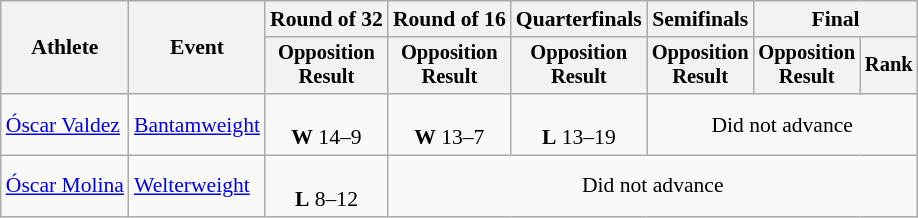<table class="wikitable" style="font-size:90%">
<tr>
<th rowspan="2">Athlete</th>
<th rowspan="2">Event</th>
<th>Round of 32</th>
<th>Round of 16</th>
<th>Quarterfinals</th>
<th>Semifinals</th>
<th colspan=2>Final</th>
</tr>
<tr style="font-size:95%">
<th>Opposition<br>Result</th>
<th>Opposition<br>Result</th>
<th>Opposition<br>Result</th>
<th>Opposition<br>Result</th>
<th>Opposition<br>Result</th>
<th>Rank</th>
</tr>
<tr align=center>
<td align=left><a href='#'>Óscar Valdez</a></td>
<td align=left><a href='#'>Bantamweight</a></td>
<td><br><strong>W</strong> 14–9</td>
<td><br><strong>W</strong> 13–7</td>
<td><br><strong>L</strong> 13–19</td>
<td colspan=3>Did not advance</td>
</tr>
<tr align=center>
<td align=left><a href='#'>Óscar Molina</a></td>
<td align=left><a href='#'>Welterweight</a></td>
<td><br><strong>L</strong> 8–12</td>
<td colspan=5>Did not advance</td>
</tr>
</table>
